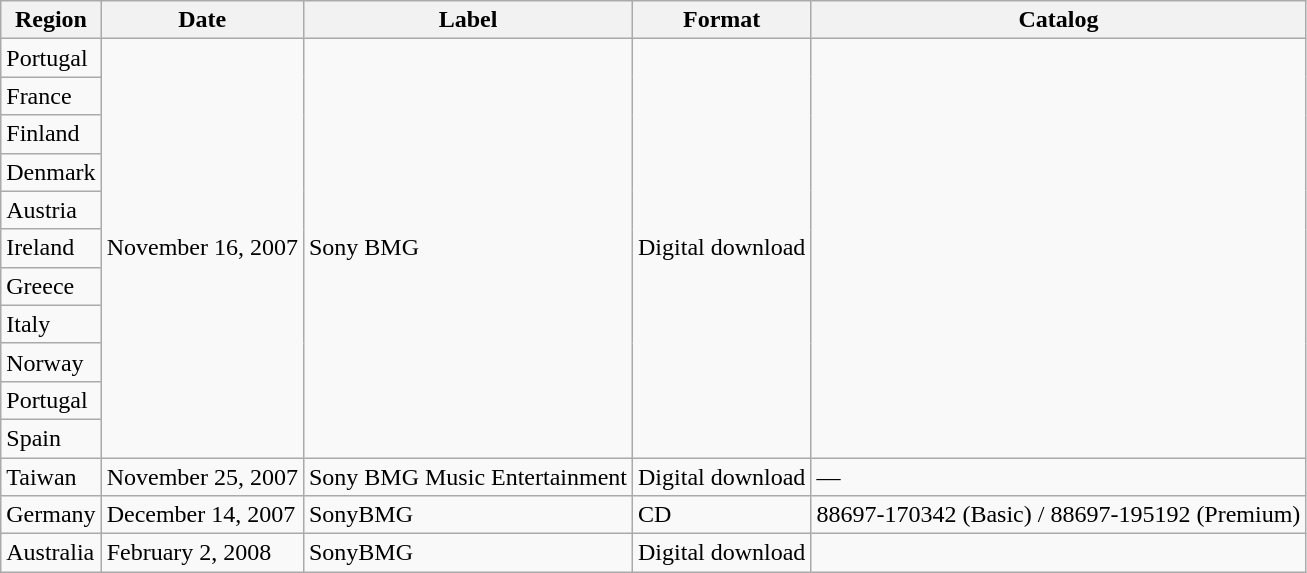<table class="wikitable">
<tr>
<th>Region</th>
<th>Date</th>
<th>Label</th>
<th>Format</th>
<th>Catalog</th>
</tr>
<tr>
<td>Portugal</td>
<td rowspan="11">November 16, 2007</td>
<td rowspan="11">Sony BMG</td>
<td rowspan="11">Digital download</td>
</tr>
<tr>
<td>France</td>
</tr>
<tr>
<td>Finland</td>
</tr>
<tr>
<td>Denmark</td>
</tr>
<tr>
<td>Austria</td>
</tr>
<tr>
<td>Ireland</td>
</tr>
<tr>
<td>Greece</td>
</tr>
<tr>
<td>Italy</td>
</tr>
<tr>
<td>Norway</td>
</tr>
<tr>
<td>Portugal</td>
</tr>
<tr>
<td>Spain</td>
</tr>
<tr>
<td>Taiwan</td>
<td>November 25, 2007</td>
<td>Sony BMG Music Entertainment</td>
<td>Digital download</td>
<td>—</td>
</tr>
<tr>
<td>Germany</td>
<td>December 14, 2007</td>
<td>SonyBMG</td>
<td>CD</td>
<td>88697-170342 (Basic) / 88697-195192 (Premium)</td>
</tr>
<tr>
<td>Australia</td>
<td>February 2, 2008</td>
<td>SonyBMG</td>
<td>Digital download</td>
<td></td>
</tr>
</table>
